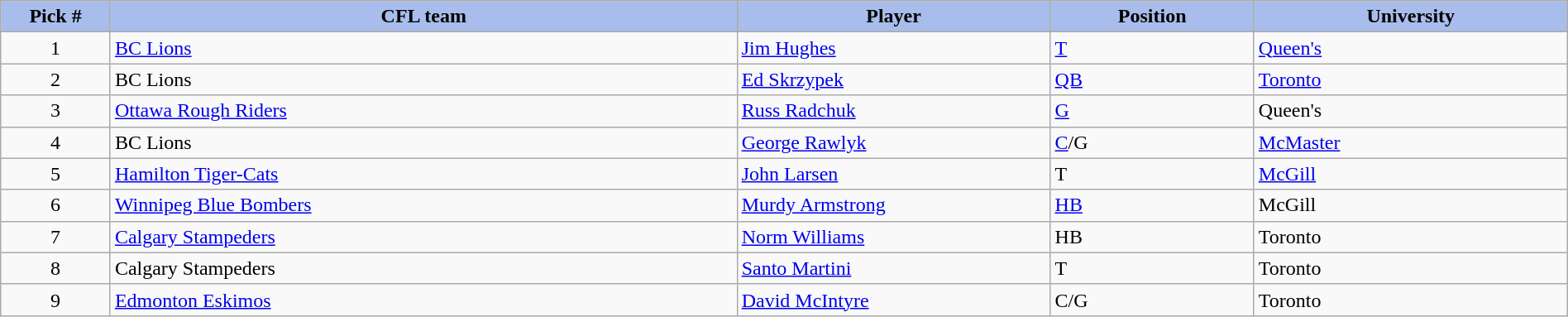<table class="wikitable" style="width: 100%">
<tr>
<th style="background:#A8BDEC;" width=7%>Pick #</th>
<th width=40% style="background:#A8BDEC;">CFL team</th>
<th width=20% style="background:#A8BDEC;">Player</th>
<th width=13% style="background:#A8BDEC;">Position</th>
<th width=20% style="background:#A8BDEC;">University</th>
</tr>
<tr>
<td align=center>1</td>
<td><a href='#'>BC Lions</a></td>
<td><a href='#'>Jim Hughes</a></td>
<td><a href='#'>T</a></td>
<td><a href='#'>Queen's</a></td>
</tr>
<tr>
<td align=center>2</td>
<td>BC Lions</td>
<td><a href='#'>Ed Skrzypek</a></td>
<td><a href='#'>QB</a></td>
<td><a href='#'>Toronto</a></td>
</tr>
<tr>
<td align=center>3</td>
<td><a href='#'>Ottawa Rough Riders</a></td>
<td><a href='#'>Russ Radchuk</a></td>
<td><a href='#'>G</a></td>
<td>Queen's</td>
</tr>
<tr>
<td align=center>4</td>
<td>BC Lions</td>
<td><a href='#'>George Rawlyk</a></td>
<td><a href='#'>C</a>/G</td>
<td><a href='#'>McMaster</a></td>
</tr>
<tr>
<td align=center>5</td>
<td><a href='#'>Hamilton Tiger-Cats</a></td>
<td><a href='#'>John Larsen</a></td>
<td>T</td>
<td><a href='#'>McGill</a></td>
</tr>
<tr>
<td align=center>6</td>
<td><a href='#'>Winnipeg Blue Bombers</a></td>
<td><a href='#'>Murdy Armstrong</a></td>
<td><a href='#'>HB</a></td>
<td>McGill</td>
</tr>
<tr>
<td align=center>7</td>
<td><a href='#'>Calgary Stampeders</a></td>
<td><a href='#'>Norm Williams</a></td>
<td>HB</td>
<td>Toronto</td>
</tr>
<tr>
<td align=center>8</td>
<td>Calgary Stampeders</td>
<td><a href='#'>Santo Martini</a></td>
<td>T</td>
<td>Toronto</td>
</tr>
<tr>
<td align=center>9</td>
<td><a href='#'>Edmonton Eskimos</a></td>
<td><a href='#'>David McIntyre</a></td>
<td>C/G</td>
<td>Toronto</td>
</tr>
</table>
